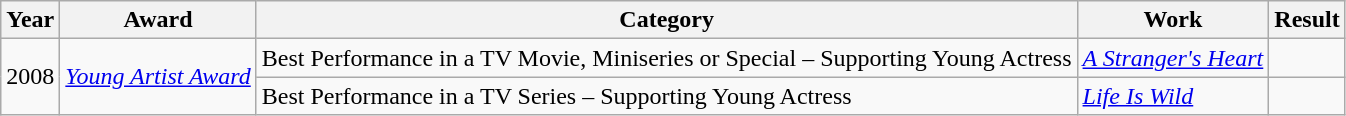<table class="wikitable">
<tr>
<th>Year</th>
<th>Award</th>
<th>Category</th>
<th>Work</th>
<th>Result</th>
</tr>
<tr>
<td rowspan=2>2008</td>
<td rowspan=2><em><a href='#'>Young Artist Award</a></em></td>
<td>Best Performance in a TV Movie, Miniseries or Special – Supporting Young Actress</td>
<td><em><a href='#'>A Stranger's Heart</a></em></td>
<td></td>
</tr>
<tr>
<td>Best Performance in a TV Series – Supporting Young Actress</td>
<td><em><a href='#'>Life Is Wild</a></em></td>
<td></td>
</tr>
</table>
